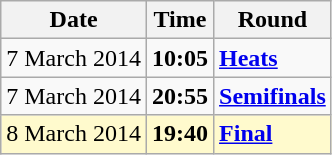<table class="wikitable">
<tr>
<th>Date</th>
<th>Time</th>
<th>Round</th>
</tr>
<tr>
<td>7 March 2014</td>
<td><strong>10:05</strong></td>
<td><strong><a href='#'>Heats</a></strong></td>
</tr>
<tr>
<td>7 March 2014</td>
<td><strong>20:55</strong></td>
<td><strong><a href='#'>Semifinals</a></strong></td>
</tr>
<tr style=background:lemonchiffon>
<td>8 March 2014</td>
<td><strong>19:40</strong></td>
<td><strong><a href='#'>Final</a></strong></td>
</tr>
</table>
